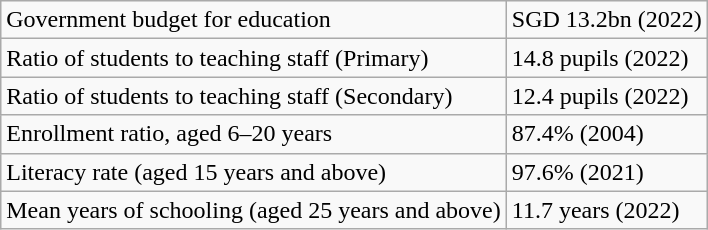<table class="wikitable">
<tr>
<td>Government budget for education</td>
<td>SGD 13.2bn (2022)</td>
</tr>
<tr>
<td>Ratio of students to teaching staff (Primary)</td>
<td>14.8 pupils (2022)</td>
</tr>
<tr>
<td>Ratio of students to teaching staff (Secondary)</td>
<td>12.4 pupils (2022)</td>
</tr>
<tr>
<td>Enrollment ratio, aged 6–20 years</td>
<td>87.4%  (2004)</td>
</tr>
<tr>
<td>Literacy rate (aged 15 years and above)</td>
<td>97.6%  (2021)</td>
</tr>
<tr>
<td>Mean years of schooling (aged 25 years and above)</td>
<td>11.7 years (2022)</td>
</tr>
</table>
